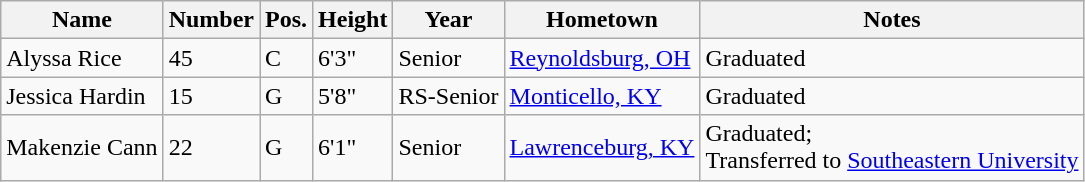<table class="wikitable">
<tr>
<th>Name</th>
<th>Number</th>
<th>Pos.</th>
<th>Height</th>
<th>Year</th>
<th>Hometown</th>
<th>Notes</th>
</tr>
<tr>
<td>Alyssa Rice</td>
<td>45</td>
<td>C</td>
<td>6'3"</td>
<td>Senior</td>
<td><a href='#'>Reynoldsburg, OH</a></td>
<td>Graduated</td>
</tr>
<tr>
<td>Jessica Hardin</td>
<td>15</td>
<td>G</td>
<td>5'8"</td>
<td>RS-Senior</td>
<td><a href='#'>Monticello, KY</a></td>
<td>Graduated</td>
</tr>
<tr>
<td>Makenzie Cann</td>
<td>22</td>
<td>G</td>
<td>6'1"</td>
<td>Senior</td>
<td><a href='#'>Lawrenceburg, KY</a></td>
<td>Graduated;<br>Transferred to <a href='#'>Southeastern University</a></td>
</tr>
</table>
